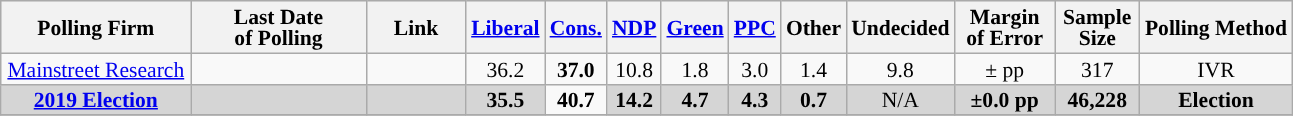<table class="wikitable sortable" style="text-align:center;font-size:90%;line-height:14px;">
<tr style="background:#e9e9e9;">
<th style="width:120px">Polling Firm</th>
<th style="width:110px">Last Date<br>of Polling</th>
<th style="width:60px" class="unsortable">Link</th>
<th style="background-color:"><a href='#'>Liberal</a></th>
<th style="background-color:"><a href='#'>Cons.</a></th>
<th style="background-color:"><a href='#'>NDP</a></th>
<th style="background-color:"><a href='#'>Green</a></th>
<th style="background-color:"><a href='#'><span>PPC</span></a></th>
<th style="background-color:">Other</th>
<th style="background-color:">Undecided</th>
<th style="width:60px;" class=unsortable>Margin<br>of Error</th>
<th style="width:50px;" class=unsortable>Sample<br>Size</th>
<th class=unsortable>Polling Method</th>
</tr>
<tr>
<td><a href='#'>Mainstreet Research</a></td>
<td></td>
<td></td>
<td>36.2</td>
<td><strong>37.0</strong></td>
<td>10.8</td>
<td>1.8</td>
<td>3.0</td>
<td>1.4</td>
<td>9.8</td>
<td>± pp</td>
<td>317</td>
<td>IVR</td>
</tr>
<tr>
<td style="background:#D5D5D5"><strong><a href='#'>2019 Election</a></strong></td>
<td style="background:#D5D5D5"><strong></strong></td>
<td style="background:#D5D5D5"></td>
<td style="background:#D5D5D5"><strong>35.5</strong></td>
<td><strong>40.7</strong></td>
<td style="background:#D5D5D5"><strong>14.2</strong></td>
<td style="background:#D5D5D5"><strong>4.7</strong></td>
<td style="background:#D5D5D5"><strong>4.3</strong></td>
<td style="background:#D5D5D5"><strong>0.7</strong></td>
<td style="background:#D5D5D5">N/A</td>
<td style="background:#D5D5D5"><strong>±0.0 pp</strong></td>
<td style="background:#D5D5D5"><strong>46,228</strong></td>
<td style="background:#D5D5D5"><strong>Election</strong></td>
</tr>
<tr>
</tr>
</table>
